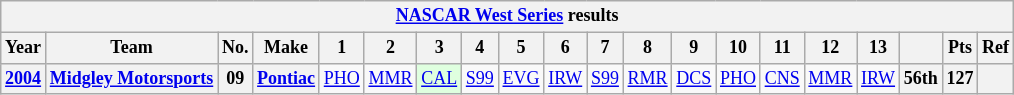<table class="wikitable" style="text-align:center; font-size:75%">
<tr>
<th colspan=20><a href='#'>NASCAR West Series</a> results</th>
</tr>
<tr>
<th>Year</th>
<th>Team</th>
<th>No.</th>
<th>Make</th>
<th>1</th>
<th>2</th>
<th>3</th>
<th>4</th>
<th>5</th>
<th>6</th>
<th>7</th>
<th>8</th>
<th>9</th>
<th>10</th>
<th>11</th>
<th>12</th>
<th>13</th>
<th></th>
<th>Pts</th>
<th>Ref</th>
</tr>
<tr>
<th><a href='#'>2004</a></th>
<th><a href='#'>Midgley Motorsports</a></th>
<th>09</th>
<th><a href='#'>Pontiac</a></th>
<td><a href='#'>PHO</a></td>
<td><a href='#'>MMR</a></td>
<td style="background:#DFFFDF;"><a href='#'>CAL</a><br></td>
<td><a href='#'>S99</a></td>
<td><a href='#'>EVG</a></td>
<td><a href='#'>IRW</a></td>
<td><a href='#'>S99</a></td>
<td><a href='#'>RMR</a></td>
<td><a href='#'>DCS</a></td>
<td><a href='#'>PHO</a></td>
<td><a href='#'>CNS</a></td>
<td><a href='#'>MMR</a></td>
<td><a href='#'>IRW</a></td>
<th>56th</th>
<th>127</th>
<th></th>
</tr>
</table>
